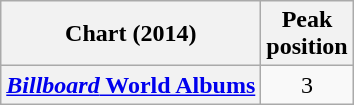<table class="wikitable plainrowheaders sortable" style="text-align:center;">
<tr>
<th scope="col">Chart (2014)</th>
<th scope="col">Peak<br>position</th>
</tr>
<tr>
<th scope="row"><a href='#'><em>Billboard</em> World Albums</a></th>
<td style="text-align:center;">3</td>
</tr>
</table>
